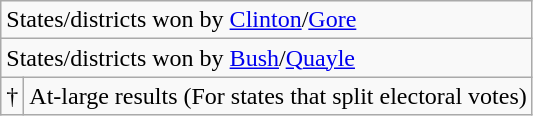<table class="wikitable">
<tr>
<td colspan=2>States/districts won by <a href='#'>Clinton</a>/<a href='#'>Gore</a></td>
</tr>
<tr>
<td colspan=2>States/districts won by <a href='#'>Bush</a>/<a href='#'>Quayle</a></td>
</tr>
<tr>
<td>†</td>
<td>At-large results (For states that split electoral votes)</td>
</tr>
</table>
